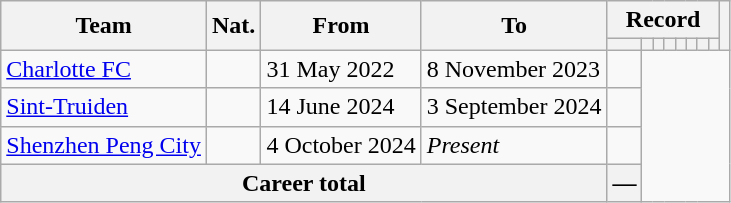<table class="wikitable" style="text-align: center">
<tr>
<th rowspan="2">Team</th>
<th rowspan="2">Nat.</th>
<th rowspan="2">From</th>
<th rowspan="2">To</th>
<th colspan="8">Record</th>
<th rowspan=2></th>
</tr>
<tr>
<th></th>
<th></th>
<th></th>
<th></th>
<th></th>
<th></th>
<th></th>
<th></th>
</tr>
<tr>
<td align="left"><a href='#'>Charlotte FC</a></td>
<td></td>
<td align=left>31 May 2022</td>
<td align=left>8 November 2023<br></td>
<td></td>
</tr>
<tr>
<td align="left"><a href='#'>Sint-Truiden</a></td>
<td></td>
<td align=left>14 June 2024</td>
<td align=left>3 September 2024<br></td>
<td></td>
</tr>
<tr>
<td align="left"><a href='#'>Shenzhen Peng City</a></td>
<td></td>
<td align=left>4 October 2024</td>
<td align=left><em>Present</em><br></td>
<td></td>
</tr>
<tr>
<th colspan="4"><strong>Career total</strong><br></th>
<th>—</th>
</tr>
</table>
